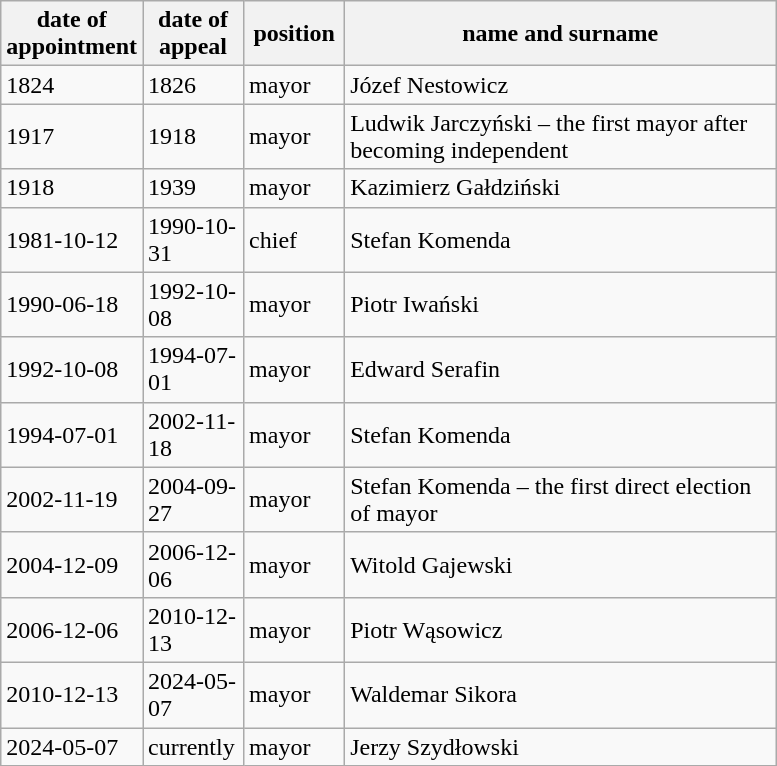<table class="wikitable sortable" style="text-align:left;">
<tr>
<th width="80px">date of appointment</th>
<th width="60px">date of appeal</th>
<th width="60px">position</th>
<th width="280px">name and surname</th>
</tr>
<tr>
<td>1824</td>
<td>1826</td>
<td>mayor</td>
<td>Józef Nestowicz</td>
</tr>
<tr>
<td>1917</td>
<td>1918</td>
<td>mayor</td>
<td>Ludwik Jarczyński – the first mayor after becoming independent</td>
</tr>
<tr>
<td>1918</td>
<td>1939</td>
<td>mayor</td>
<td>Kazimierz Gałdziński</td>
</tr>
<tr>
<td>1981-10-12</td>
<td>1990-10-31</td>
<td>chief</td>
<td>Stefan Komenda</td>
</tr>
<tr>
<td>1990-06-18</td>
<td>1992-10-08</td>
<td>mayor</td>
<td>Piotr Iwański</td>
</tr>
<tr>
<td>1992-10-08</td>
<td>1994-07-01</td>
<td>mayor</td>
<td>Edward Serafin</td>
</tr>
<tr>
<td>1994-07-01</td>
<td>2002-11-18</td>
<td>mayor</td>
<td>Stefan Komenda</td>
</tr>
<tr>
<td>2002-11-19</td>
<td>2004-09-27</td>
<td>mayor</td>
<td>Stefan Komenda – the first direct election of mayor</td>
</tr>
<tr>
<td>2004-12-09</td>
<td>2006-12-06</td>
<td>mayor</td>
<td>Witold Gajewski</td>
</tr>
<tr>
<td>2006-12-06</td>
<td>2010-12-13</td>
<td>mayor</td>
<td>Piotr Wąsowicz</td>
</tr>
<tr>
<td>2010-12-13</td>
<td>2024-05-07</td>
<td>mayor</td>
<td>Waldemar Sikora</td>
</tr>
<tr>
<td>2024-05-07</td>
<td>currently</td>
<td>mayor</td>
<td>Jerzy Szydłowski</td>
</tr>
</table>
